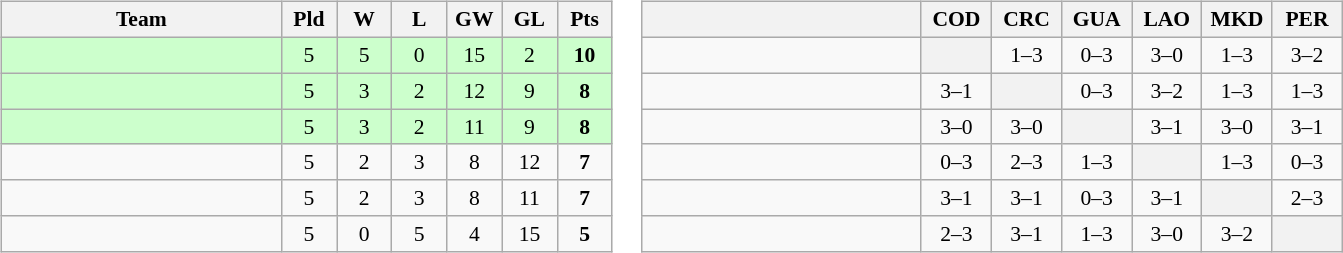<table>
<tr>
<td><br><table class="wikitable" style="text-align:center; font-size:90%">
<tr>
<th width=180>Team</th>
<th width=30>Pld</th>
<th width=30>W</th>
<th width=30>L</th>
<th width=30>GW</th>
<th width=30>GL</th>
<th width=30>Pts</th>
</tr>
<tr bgcolor="ccffcc">
<td style="text-align:left"></td>
<td>5</td>
<td>5</td>
<td>0</td>
<td>15</td>
<td>2</td>
<td><strong>10</strong></td>
</tr>
<tr bgcolor="ccffcc">
<td style="text-align:left"></td>
<td>5</td>
<td>3</td>
<td>2</td>
<td>12</td>
<td>9</td>
<td><strong>8</strong></td>
</tr>
<tr bgcolor="ccffcc">
<td style="text-align:left"></td>
<td>5</td>
<td>3</td>
<td>2</td>
<td>11</td>
<td>9</td>
<td><strong>8</strong></td>
</tr>
<tr>
<td style="text-align:left"></td>
<td>5</td>
<td>2</td>
<td>3</td>
<td>8</td>
<td>12</td>
<td><strong>7</strong></td>
</tr>
<tr>
<td style="text-align:left"></td>
<td>5</td>
<td>2</td>
<td>3</td>
<td>8</td>
<td>11</td>
<td><strong>7</strong></td>
</tr>
<tr>
<td style="text-align:left"></td>
<td>5</td>
<td>0</td>
<td>5</td>
<td>4</td>
<td>15</td>
<td><strong>5</strong></td>
</tr>
</table>
</td>
<td><br><table class="wikitable" style="text-align:center; font-size:90%">
<tr>
<th width="180"> </th>
<th width="40">COD</th>
<th width="40">CRC</th>
<th width="40">GUA</th>
<th width="40">LAO</th>
<th width="40">MKD</th>
<th width="40">PER</th>
</tr>
<tr>
<td style="text-align:left;"></td>
<th></th>
<td>1–3</td>
<td>0–3</td>
<td>3–0</td>
<td>1–3</td>
<td>3–2</td>
</tr>
<tr>
<td style="text-align:left;"></td>
<td>3–1</td>
<th></th>
<td>0–3</td>
<td>3–2</td>
<td>1–3</td>
<td>1–3</td>
</tr>
<tr>
<td style="text-align:left;"></td>
<td>3–0</td>
<td>3–0</td>
<th></th>
<td>3–1</td>
<td>3–0</td>
<td>3–1</td>
</tr>
<tr>
<td style="text-align:left;"></td>
<td>0–3</td>
<td>2–3</td>
<td>1–3</td>
<th></th>
<td>1–3</td>
<td>0–3</td>
</tr>
<tr>
<td style="text-align:left;"></td>
<td>3–1</td>
<td>3–1</td>
<td>0–3</td>
<td>3–1</td>
<th></th>
<td>2–3</td>
</tr>
<tr>
<td style="text-align:left;"></td>
<td>2–3</td>
<td>3–1</td>
<td>1–3</td>
<td>3–0</td>
<td>3–2</td>
<th></th>
</tr>
</table>
</td>
</tr>
</table>
